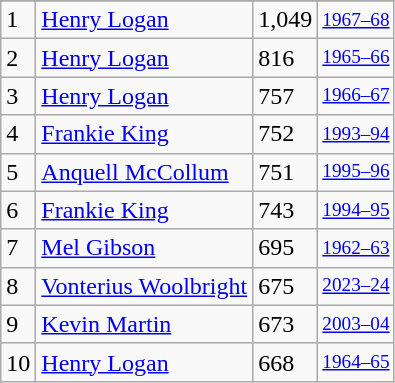<table class="wikitable">
<tr>
</tr>
<tr>
<td>1</td>
<td><a href='#'>Henry Logan</a></td>
<td>1,049</td>
<td style="font-size:80%;"><a href='#'>1967–68</a></td>
</tr>
<tr>
<td>2</td>
<td><a href='#'>Henry Logan</a></td>
<td>816</td>
<td style="font-size:80%;"><a href='#'>1965–66</a></td>
</tr>
<tr>
<td>3</td>
<td><a href='#'>Henry Logan</a></td>
<td>757</td>
<td style="font-size:80%;"><a href='#'>1966–67</a></td>
</tr>
<tr>
<td>4</td>
<td><a href='#'>Frankie King</a></td>
<td>752</td>
<td style="font-size:80%;"><a href='#'>1993–94</a></td>
</tr>
<tr>
<td>5</td>
<td><a href='#'>Anquell McCollum</a></td>
<td>751</td>
<td style="font-size:80%;"><a href='#'>1995–96</a></td>
</tr>
<tr>
<td>6</td>
<td><a href='#'>Frankie King</a></td>
<td>743</td>
<td style="font-size:80%;"><a href='#'>1994–95</a></td>
</tr>
<tr>
<td>7</td>
<td><a href='#'>Mel Gibson</a></td>
<td>695</td>
<td style="font-size:80%;"><a href='#'>1962–63</a></td>
</tr>
<tr>
<td>8</td>
<td><a href='#'>Vonterius Woolbright</a></td>
<td>675</td>
<td style="font-size:80%;"><a href='#'>2023–24</a></td>
</tr>
<tr>
<td>9</td>
<td><a href='#'>Kevin Martin</a></td>
<td>673</td>
<td style="font-size:80%;"><a href='#'>2003–04</a></td>
</tr>
<tr>
<td>10</td>
<td><a href='#'>Henry Logan</a></td>
<td>668</td>
<td style="font-size:80%;"><a href='#'>1964–65</a></td>
</tr>
</table>
